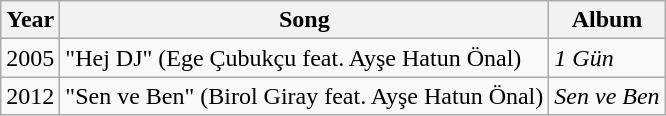<table class="wikitable">
<tr>
<th>Year</th>
<th>Song</th>
<th>Album</th>
</tr>
<tr>
<td>2005</td>
<td>"Hej DJ" (Ege Çubukçu feat. Ayşe Hatun Önal)</td>
<td><em>1 Gün</em></td>
</tr>
<tr>
<td>2012</td>
<td>"Sen ve Ben" (Birol Giray feat. Ayşe Hatun Önal)</td>
<td><em>Sen ve Ben</em></td>
</tr>
</table>
